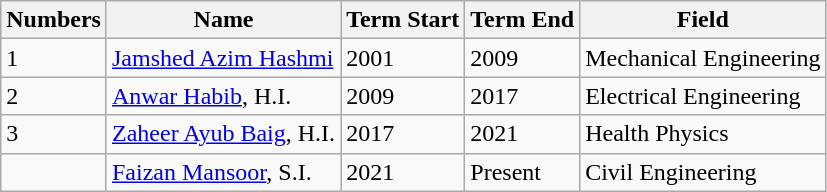<table class=wikitable>
<tr>
<th>Numbers</th>
<th>Name</th>
<th>Term Start</th>
<th>Term End</th>
<th>Field</th>
</tr>
<tr>
<td>1</td>
<td><a href='#'>Jamshed Azim Hashmi</a></td>
<td>2001</td>
<td>2009</td>
<td>Mechanical Engineering</td>
</tr>
<tr>
<td>2</td>
<td><a href='#'>Anwar Habib</a>, H.I.</td>
<td>2009</td>
<td>2017</td>
<td>Electrical Engineering</td>
</tr>
<tr>
<td>3</td>
<td><a href='#'>Zaheer Ayub Baig</a>, H.I.</td>
<td>2017</td>
<td>2021</td>
<td>Health Physics</td>
</tr>
<tr>
<td></td>
<td><a href='#'>Faizan Mansoor</a>, S.I.</td>
<td>2021</td>
<td>Present</td>
<td>Civil Engineering</td>
</tr>
</table>
